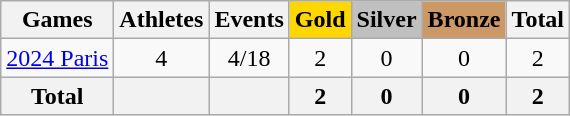<table class="wikitable sortable" style="text-align:center">
<tr>
<th>Games</th>
<th>Athletes</th>
<th>Events</th>
<th style="background-color:gold;">Gold</th>
<th style="background-color:silver;">Silver</th>
<th style="background-color:#c96;">Bronze</th>
<th>Total</th>
</tr>
<tr>
<td align=left><a href='#'>2024 Paris</a></td>
<td>4</td>
<td>4/18</td>
<td>2</td>
<td>0</td>
<td>0</td>
<td>2</td>
</tr>
<tr>
<th>Total</th>
<th></th>
<th></th>
<th>2</th>
<th>0</th>
<th>0</th>
<th>2</th>
</tr>
</table>
